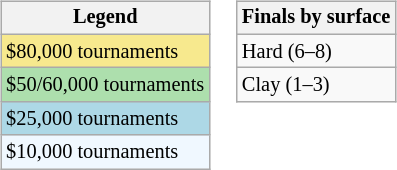<table>
<tr valign=top>
<td><br><table class="wikitable" style="font-size:85%;">
<tr>
<th>Legend</th>
</tr>
<tr style="background:#f7e98e;">
<td>$80,000 tournaments</td>
</tr>
<tr style="background:#addfad;">
<td>$50/60,000 tournaments</td>
</tr>
<tr style="background:lightblue;">
<td>$25,000 tournaments</td>
</tr>
<tr style="background:#f0f8ff;">
<td>$10,000 tournaments</td>
</tr>
</table>
</td>
<td><br><table class="wikitable" style="font-size:85%;">
<tr>
<th>Finals by surface</th>
</tr>
<tr>
<td>Hard (6–8)</td>
</tr>
<tr>
<td>Clay (1–3)</td>
</tr>
</table>
</td>
</tr>
</table>
